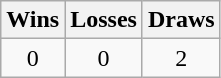<table class="wikitable">
<tr>
<th>Wins</th>
<th>Losses</th>
<th>Draws</th>
</tr>
<tr>
<td align=center>0</td>
<td align=center>0</td>
<td align=center>2</td>
</tr>
</table>
